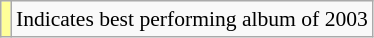<table class="wikitable" style="font-size:90%;">
<tr>
<td style="background-color:#FFFF99"></td>
<td>Indicates best performing album of 2003</td>
</tr>
</table>
